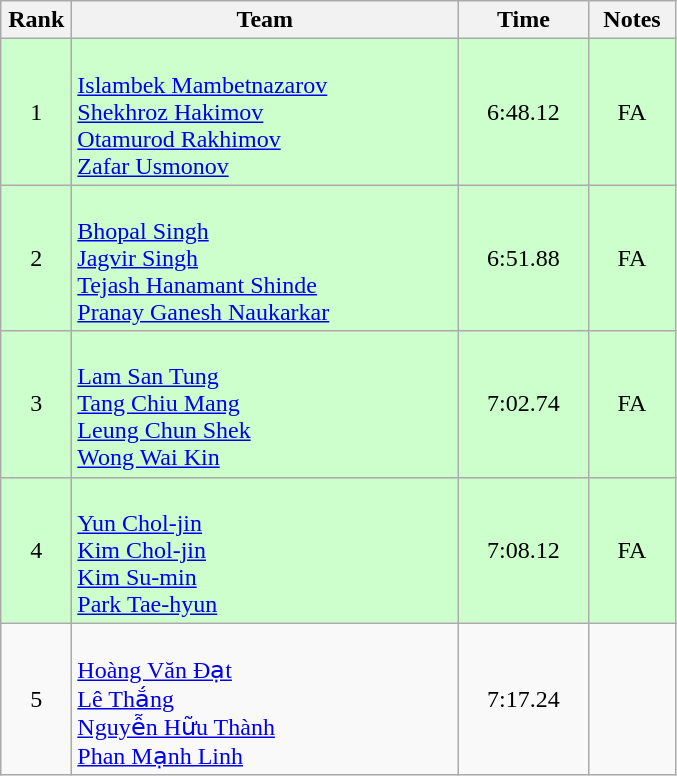<table class=wikitable style="text-align:center">
<tr>
<th width=40>Rank</th>
<th width=250>Team</th>
<th width=80>Time</th>
<th width=50>Notes</th>
</tr>
<tr bgcolor="ccffcc">
<td>1</td>
<td align="left"><br><a href='#'>Islambek Mambetnazarov</a><br><a href='#'>Shekhroz Hakimov</a><br><a href='#'>Otamurod Rakhimov</a><br><a href='#'>Zafar Usmonov</a></td>
<td>6:48.12</td>
<td>FA</td>
</tr>
<tr bgcolor="ccffcc">
<td>2</td>
<td align="left"><br><a href='#'>Bhopal Singh</a><br><a href='#'>Jagvir Singh</a><br><a href='#'>Tejash Hanamant Shinde</a><br><a href='#'>Pranay Ganesh Naukarkar</a></td>
<td>6:51.88</td>
<td>FA</td>
</tr>
<tr bgcolor="ccffcc">
<td>3</td>
<td align="left"><br><a href='#'>Lam San Tung</a><br><a href='#'>Tang Chiu Mang</a><br><a href='#'>Leung Chun Shek</a><br><a href='#'>Wong Wai Kin</a></td>
<td>7:02.74</td>
<td>FA</td>
</tr>
<tr bgcolor="ccffcc">
<td>4</td>
<td align="left"><br><a href='#'>Yun Chol-jin</a><br><a href='#'>Kim Chol-jin</a><br><a href='#'>Kim Su-min</a><br><a href='#'>Park Tae-hyun</a></td>
<td>7:08.12</td>
<td>FA</td>
</tr>
<tr>
<td>5</td>
<td align="left"><br><a href='#'>Hoàng Văn Đạt</a><br><a href='#'>Lê Thắng</a><br><a href='#'>Nguyễn Hữu Thành</a><br><a href='#'>Phan Mạnh Linh</a></td>
<td>7:17.24</td>
<td></td>
</tr>
</table>
